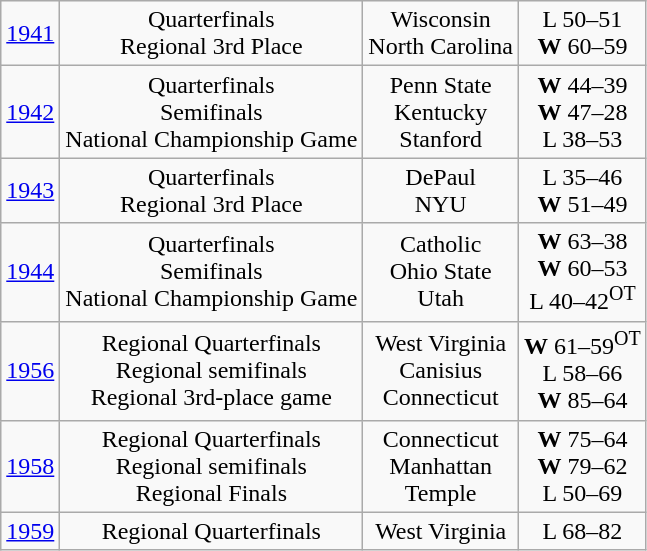<table class="wikitable">
<tr style="text-align:center;">
<td><a href='#'>1941</a></td>
<td>Quarterfinals<br>Regional 3rd Place</td>
<td>Wisconsin<br>North Carolina</td>
<td>L 50–51<br><strong>W</strong> 60–59</td>
</tr>
<tr style="text-align:center;">
<td><a href='#'>1942</a></td>
<td>Quarterfinals<br>Semifinals<br>National Championship Game</td>
<td>Penn State<br>Kentucky<br>Stanford</td>
<td><strong>W</strong> 44–39<br><strong>W</strong> 47–28<br>L 38–53</td>
</tr>
<tr style="text-align:center;">
<td><a href='#'>1943</a></td>
<td>Quarterfinals<br>Regional 3rd Place</td>
<td>DePaul<br>NYU</td>
<td>L 35–46<br><strong>W</strong> 51–49</td>
</tr>
<tr style="text-align:center;">
<td><a href='#'>1944</a></td>
<td>Quarterfinals<br>Semifinals<br>National Championship Game</td>
<td>Catholic<br>Ohio State<br>Utah</td>
<td><strong>W</strong> 63–38<br><strong>W</strong> 60–53<br>L 40–42<sup>OT</sup></td>
</tr>
<tr style="text-align:center;">
<td><a href='#'>1956</a></td>
<td>Regional Quarterfinals<br>Regional semifinals<br>Regional 3rd-place game</td>
<td>West Virginia<br>Canisius<br>Connecticut</td>
<td><strong>W</strong> 61–59<sup>OT</sup><br>L 58–66<br><strong>W</strong> 85–64</td>
</tr>
<tr style="text-align:center;">
<td><a href='#'>1958</a></td>
<td>Regional Quarterfinals<br>Regional semifinals<br>Regional Finals</td>
<td>Connecticut<br>Manhattan<br>Temple</td>
<td><strong>W</strong> 75–64<br><strong>W</strong> 79–62<br>L 50–69</td>
</tr>
<tr style="text-align:center;">
<td><a href='#'>1959</a></td>
<td>Regional Quarterfinals</td>
<td>West Virginia</td>
<td>L 68–82</td>
</tr>
</table>
